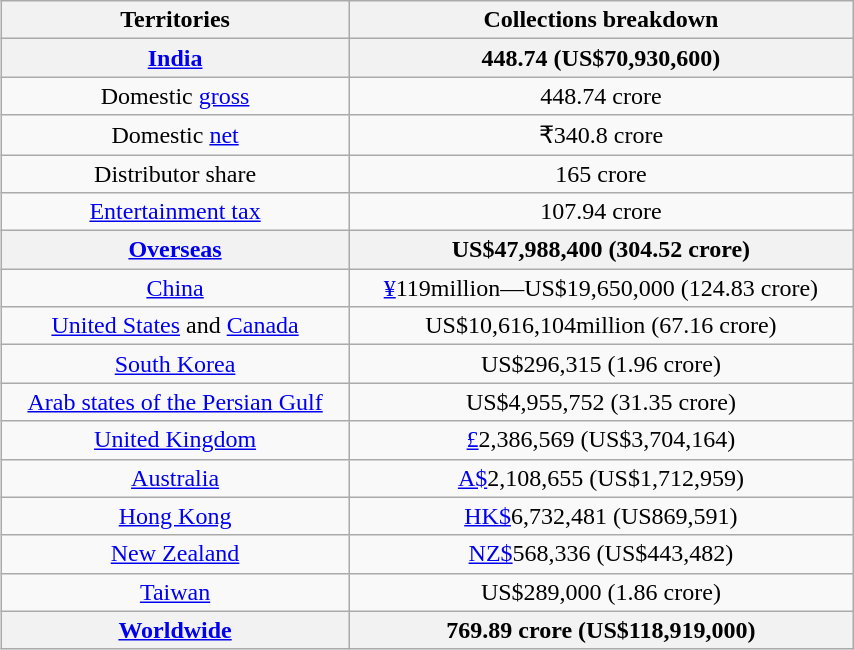<table class="wikitable"  style="float:right; width:45%; text-align:center;">
<tr>
<th>Territories</th>
<th>Collections breakdown</th>
</tr>
<tr>
<th><a href='#'>India</a></th>
<th>448.74 (US$70,930,600)</th>
</tr>
<tr>
<td>Domestic <a href='#'>gross</a></td>
<td>448.74 crore</td>
</tr>
<tr>
<td>Domestic <a href='#'>net</a></td>
<td>₹340.8 crore</td>
</tr>
<tr>
<td>Distributor share</td>
<td>165 crore</td>
</tr>
<tr>
<td><a href='#'>Entertainment tax</a></td>
<td>107.94 crore</td>
</tr>
<tr>
<th><a href='#'>Overseas</a></th>
<th>US$47,988,400 (304.52 crore)</th>
</tr>
<tr>
<td><a href='#'>China</a></td>
<td><a href='#'>¥</a>119million—US$19,650,000 (124.83 crore)</td>
</tr>
<tr>
<td><a href='#'>United States</a> and <a href='#'>Canada</a></td>
<td>US$10,616,104million (67.16 crore)</td>
</tr>
<tr>
<td><a href='#'>South Korea</a></td>
<td>US$296,315 (1.96 crore)</td>
</tr>
<tr>
<td><a href='#'>Arab states of the Persian Gulf</a></td>
<td>US$4,955,752 (31.35 crore)</td>
</tr>
<tr>
<td><a href='#'>United Kingdom</a></td>
<td><a href='#'>£</a>2,386,569 (US$3,704,164)</td>
</tr>
<tr>
<td><a href='#'>Australia</a></td>
<td><a href='#'>A$</a>2,108,655 (US$1,712,959)</td>
</tr>
<tr>
<td><a href='#'>Hong Kong</a></td>
<td><a href='#'>HK$</a>6,732,481 (US869,591)</td>
</tr>
<tr>
<td><a href='#'>New Zealand</a></td>
<td><a href='#'>NZ$</a>568,336 (US$443,482)</td>
</tr>
<tr>
<td><a href='#'>Taiwan</a></td>
<td>US$289,000 (1.86 crore)</td>
</tr>
<tr>
<th><a href='#'>Worldwide</a></th>
<th>769.89 crore (US$118,919,000)</th>
</tr>
</table>
